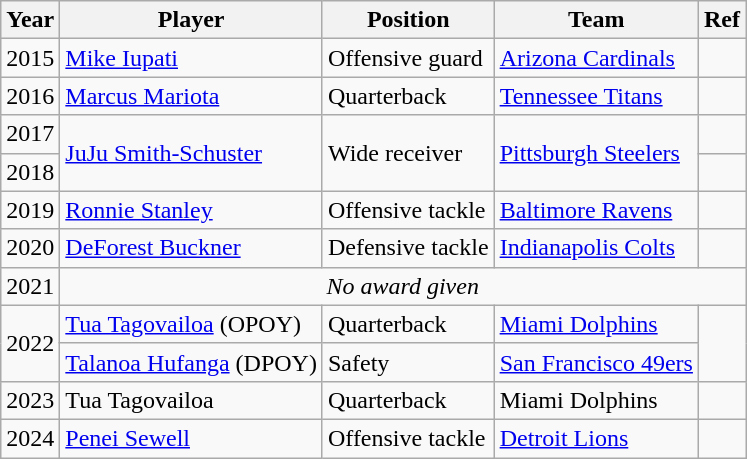<table class="wikitable sortable">
<tr>
<th bgcolor="#e5e5e5">Year</th>
<th bgcolor="#e5e5e5">Player</th>
<th>Position</th>
<th bgcolor="#e5e5e5">Team</th>
<th bgcolor="#e5e5e5">Ref</th>
</tr>
<tr>
<td>2015</td>
<td><a href='#'>Mike Iupati</a></td>
<td>Offensive guard</td>
<td><a href='#'>Arizona Cardinals</a></td>
<td></td>
</tr>
<tr>
<td>2016</td>
<td><a href='#'>Marcus Mariota</a></td>
<td>Quarterback</td>
<td><a href='#'>Tennessee Titans</a></td>
<td></td>
</tr>
<tr>
<td>2017</td>
<td rowspan="2"><a href='#'>JuJu Smith-Schuster</a></td>
<td rowspan="2">Wide receiver</td>
<td rowspan="2"><a href='#'>Pittsburgh Steelers</a></td>
<td></td>
</tr>
<tr>
<td>2018</td>
<td></td>
</tr>
<tr>
<td>2019</td>
<td><a href='#'>Ronnie Stanley</a></td>
<td>Offensive tackle</td>
<td><a href='#'>Baltimore Ravens</a></td>
<td></td>
</tr>
<tr>
<td>2020</td>
<td><a href='#'>DeForest Buckner</a></td>
<td>Defensive tackle</td>
<td><a href='#'>Indianapolis Colts</a></td>
<td></td>
</tr>
<tr>
<td>2021</td>
<td colspan="4" align="center"><em>No award given</em></td>
</tr>
<tr>
<td rowspan="2">2022</td>
<td><a href='#'>Tua Tagovailoa</a> (OPOY)</td>
<td>Quarterback</td>
<td><a href='#'>Miami Dolphins</a></td>
<td rowspan="2"></td>
</tr>
<tr>
<td><a href='#'>Talanoa Hufanga</a> (DPOY)</td>
<td>Safety</td>
<td><a href='#'>San Francisco 49ers</a></td>
</tr>
<tr>
<td>2023</td>
<td>Tua Tagovailoa</td>
<td>Quarterback</td>
<td>Miami Dolphins</td>
<td></td>
</tr>
<tr>
<td>2024</td>
<td><a href='#'>Penei Sewell</a></td>
<td>Offensive tackle</td>
<td><a href='#'>Detroit Lions</a></td>
<td></td>
</tr>
</table>
